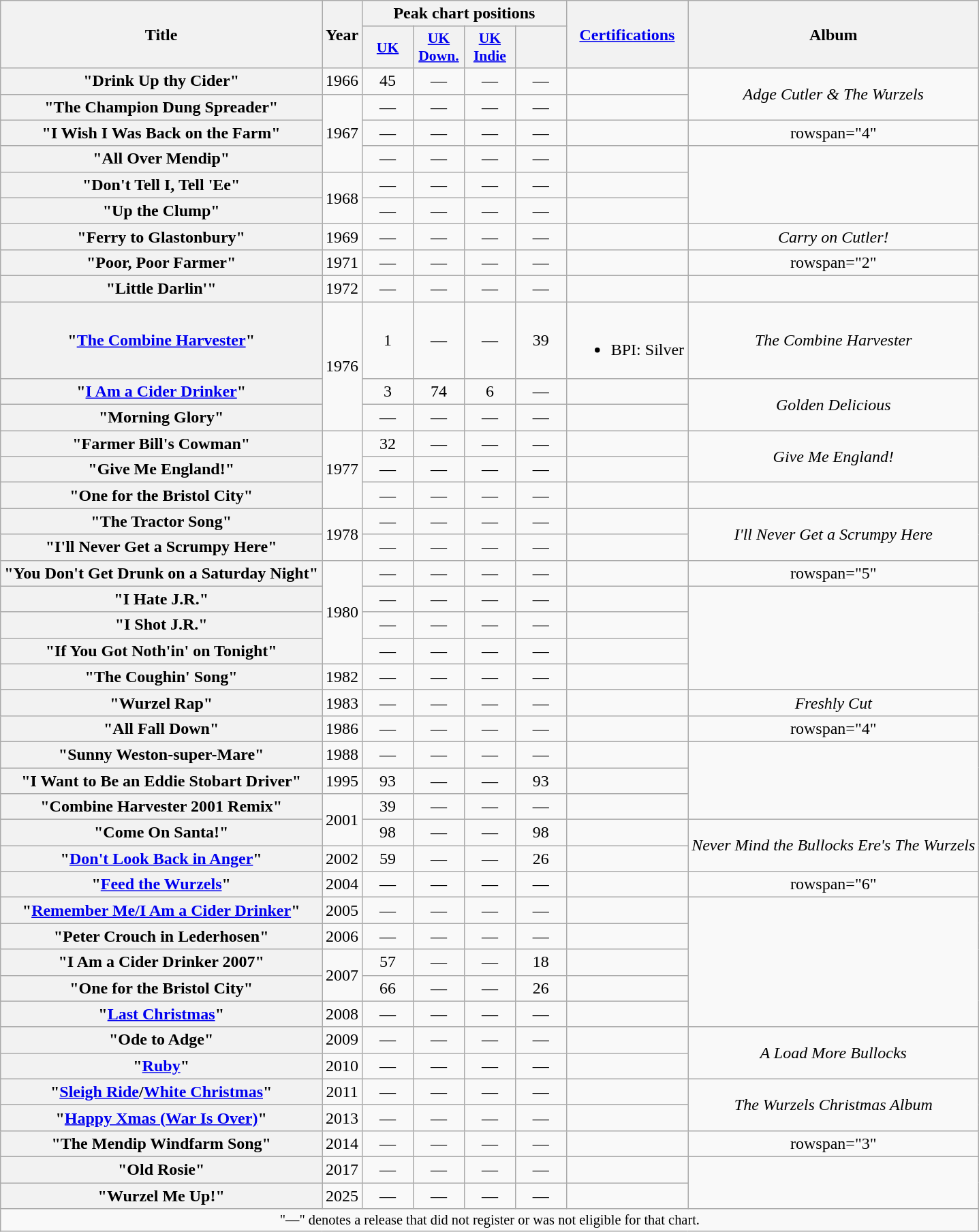<table class="wikitable plainrowheaders" style="text-align:center;">
<tr>
<th scope="col" rowspan="2">Title</th>
<th scope="col" rowspan="2">Year</th>
<th scope="col" colspan="4">Peak chart positions</th>
<th scope="col" rowspan="2"><a href='#'>Certifications</a></th>
<th scope="col" rowspan="2">Album</th>
</tr>
<tr>
<th scope="col" style="width:3em;font-size:90%;"><a href='#'>UK</a><br></th>
<th scope="col" style="width:3em;font-size:90%;"><a href='#'>UK<br>Down.</a><br></th>
<th scope="col" style="width:3em;font-size:90%;"><a href='#'>UK<br>Indie</a><br></th>
<th scope="col" style="width:3em;font-size:90%;"><br></th>
</tr>
<tr>
<th scope="row">"Drink Up thy Cider"</th>
<td>1966</td>
<td>45</td>
<td>—</td>
<td>—</td>
<td>—</td>
<td></td>
<td rowspan="2"><em>Adge Cutler & The Wurzels</em></td>
</tr>
<tr>
<th scope="row">"The Champion Dung Spreader"</th>
<td rowspan="3">1967</td>
<td>—</td>
<td>—</td>
<td>—</td>
<td>—</td>
<td></td>
</tr>
<tr>
<th scope="row">"I Wish I Was Back on the Farm"</th>
<td>—</td>
<td>—</td>
<td>—</td>
<td>—</td>
<td></td>
<td>rowspan="4" </td>
</tr>
<tr>
<th scope="row">"All Over Mendip"</th>
<td>—</td>
<td>—</td>
<td>—</td>
<td>—</td>
<td></td>
</tr>
<tr>
<th scope="row">"Don't Tell I, Tell 'Ee"</th>
<td rowspan="2">1968</td>
<td>—</td>
<td>—</td>
<td>—</td>
<td>—</td>
<td></td>
</tr>
<tr>
<th scope="row">"Up the Clump"</th>
<td>—</td>
<td>—</td>
<td>—</td>
<td>—</td>
<td></td>
</tr>
<tr>
<th scope="row">"Ferry to Glastonbury"</th>
<td>1969</td>
<td>—</td>
<td>—</td>
<td>—</td>
<td>—</td>
<td></td>
<td><em>Carry on Cutler!</em></td>
</tr>
<tr>
<th scope="row">"Poor, Poor Farmer"</th>
<td>1971</td>
<td>—</td>
<td>—</td>
<td>—</td>
<td>—</td>
<td></td>
<td>rowspan="2" </td>
</tr>
<tr>
<th scope="row">"Little Darlin'"</th>
<td>1972</td>
<td>—</td>
<td>—</td>
<td>—</td>
<td>—</td>
<td></td>
</tr>
<tr>
<th scope="row">"<a href='#'>The Combine Harvester</a>"</th>
<td rowspan="3">1976</td>
<td>1</td>
<td>—</td>
<td>—</td>
<td>39</td>
<td><br><ul><li>BPI: Silver</li></ul></td>
<td><em>The Combine Harvester</em></td>
</tr>
<tr>
<th scope="row">"<a href='#'>I Am a Cider Drinker</a>"</th>
<td>3</td>
<td>74</td>
<td>6</td>
<td>—</td>
<td></td>
<td rowspan="2"><em>Golden Delicious</em></td>
</tr>
<tr>
<th scope="row">"Morning Glory"</th>
<td>—</td>
<td>—</td>
<td>—</td>
<td>—</td>
<td></td>
</tr>
<tr>
<th scope="row">"Farmer Bill's Cowman"</th>
<td rowspan="3">1977</td>
<td>32</td>
<td>—</td>
<td>—</td>
<td>—</td>
<td></td>
<td rowspan="2"><em>Give Me England!</em></td>
</tr>
<tr>
<th scope="row">"Give Me England!"</th>
<td>—</td>
<td>—</td>
<td>—</td>
<td>—</td>
<td></td>
</tr>
<tr>
<th scope="row">"One for the Bristol City"</th>
<td>—</td>
<td>—</td>
<td>—</td>
<td>—</td>
<td></td>
<td></td>
</tr>
<tr>
<th scope="row">"The Tractor Song"</th>
<td rowspan="2">1978</td>
<td>—</td>
<td>—</td>
<td>—</td>
<td>—</td>
<td></td>
<td rowspan="2"><em>I'll Never Get a Scrumpy Here</em></td>
</tr>
<tr>
<th scope="row">"I'll Never Get a Scrumpy Here"</th>
<td>—</td>
<td>—</td>
<td>—</td>
<td>—</td>
<td></td>
</tr>
<tr>
<th scope="row">"You Don't Get Drunk on a Saturday Night"</th>
<td rowspan="4">1980</td>
<td>—</td>
<td>—</td>
<td>—</td>
<td>—</td>
<td></td>
<td>rowspan="5" </td>
</tr>
<tr>
<th scope="row">"I Hate J.R."</th>
<td>—</td>
<td>—</td>
<td>—</td>
<td>—</td>
<td></td>
</tr>
<tr>
<th scope="row">"I Shot J.R."</th>
<td>—</td>
<td>—</td>
<td>—</td>
<td>—</td>
<td></td>
</tr>
<tr>
<th scope="row">"If You Got Noth'in' on Tonight"</th>
<td>—</td>
<td>—</td>
<td>—</td>
<td>—</td>
<td></td>
</tr>
<tr>
<th scope="row">"The Coughin' Song"</th>
<td>1982</td>
<td>—</td>
<td>—</td>
<td>—</td>
<td>—</td>
<td></td>
</tr>
<tr>
<th scope="row">"Wurzel Rap"</th>
<td>1983</td>
<td>—</td>
<td>—</td>
<td>—</td>
<td>—</td>
<td></td>
<td><em>Freshly Cut</em></td>
</tr>
<tr>
<th scope="row">"All Fall Down"</th>
<td>1986</td>
<td>—</td>
<td>—</td>
<td>—</td>
<td>—</td>
<td></td>
<td>rowspan="4" </td>
</tr>
<tr>
<th scope="row">"Sunny Weston-super-Mare"</th>
<td>1988</td>
<td>—</td>
<td>—</td>
<td>—</td>
<td>—</td>
<td></td>
</tr>
<tr>
<th scope="row">"I Want to Be an Eddie Stobart Driver"</th>
<td>1995</td>
<td>93</td>
<td>—</td>
<td>—</td>
<td>93</td>
<td></td>
</tr>
<tr>
<th scope="row">"Combine Harvester 2001 Remix"</th>
<td rowspan="2">2001</td>
<td>39</td>
<td>—</td>
<td>—</td>
<td>—</td>
<td></td>
</tr>
<tr>
<th scope="row">"Come On Santa!"</th>
<td>98</td>
<td>—</td>
<td>—</td>
<td>98</td>
<td></td>
<td rowspan="2"><em>Never Mind the Bullocks Ere's The Wurzels</em></td>
</tr>
<tr>
<th scope="row">"<a href='#'>Don't Look Back in Anger</a>"</th>
<td>2002</td>
<td>59</td>
<td>—</td>
<td>—</td>
<td>26</td>
<td></td>
</tr>
<tr>
<th scope="row">"<a href='#'>Feed the Wurzels</a>"<br></th>
<td>2004</td>
<td>—</td>
<td>—</td>
<td>—</td>
<td>—</td>
<td></td>
<td>rowspan="6" </td>
</tr>
<tr>
<th scope="row">"<a href='#'>Remember Me/I Am a Cider Drinker</a>"<br></th>
<td>2005</td>
<td>—</td>
<td>—</td>
<td>—</td>
<td>—</td>
<td></td>
</tr>
<tr>
<th scope="row">"Peter Crouch in Lederhosen"<br></th>
<td>2006</td>
<td>—</td>
<td>—</td>
<td>—</td>
<td>—</td>
<td></td>
</tr>
<tr>
<th scope="row">"I Am a Cider Drinker 2007"<br></th>
<td rowspan="2">2007</td>
<td>57</td>
<td>—</td>
<td>—</td>
<td>18</td>
<td></td>
</tr>
<tr>
<th scope="row">"One for the Bristol City" </th>
<td>66</td>
<td>—</td>
<td>—</td>
<td>26</td>
<td></td>
</tr>
<tr>
<th scope="row">"<a href='#'>Last Christmas</a>"<br></th>
<td>2008</td>
<td>—</td>
<td>—</td>
<td>—</td>
<td>—</td>
<td></td>
</tr>
<tr>
<th scope="row">"Ode to Adge"</th>
<td>2009</td>
<td>—</td>
<td>—</td>
<td>—</td>
<td>—</td>
<td></td>
<td rowspan="2"><em>A Load More Bullocks</em></td>
</tr>
<tr>
<th scope="row">"<a href='#'>Ruby</a>"</th>
<td>2010</td>
<td>—</td>
<td>—</td>
<td>—</td>
<td>—</td>
<td></td>
</tr>
<tr>
<th scope="row">"<a href='#'>Sleigh Ride</a>/<a href='#'>White Christmas</a>"</th>
<td>2011</td>
<td>—</td>
<td>—</td>
<td>—</td>
<td>—</td>
<td></td>
<td rowspan="2"><em>The Wurzels Christmas Album</em></td>
</tr>
<tr>
<th scope="row">"<a href='#'>Happy Xmas (War Is Over)</a>"</th>
<td>2013</td>
<td>—</td>
<td>—</td>
<td>—</td>
<td>—</td>
<td></td>
</tr>
<tr>
<th scope="row">"The Mendip Windfarm Song"</th>
<td>2014</td>
<td>—</td>
<td>—</td>
<td>—</td>
<td>—</td>
<td></td>
<td>rowspan="3" </td>
</tr>
<tr>
<th scope="row">"Old Rosie"</th>
<td>2017</td>
<td>—</td>
<td>—</td>
<td>—</td>
<td>—</td>
<td></td>
</tr>
<tr>
<th scope="row">"Wurzel Me Up!"</th>
<td>2025</td>
<td>—</td>
<td>—</td>
<td>—</td>
<td>—</td>
<td></td>
</tr>
<tr>
<td colspan="8" align="center" style="font-size:85%">"—" denotes a release that did not register or was not eligible for that chart.</td>
</tr>
</table>
